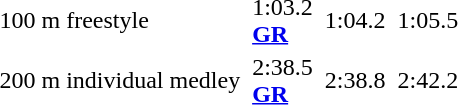<table>
<tr>
<td>100 m freestyle<br></td>
<td></td>
<td>1:03.2<br><strong><a href='#'>GR</a></strong></td>
<td></td>
<td>1:04.2</td>
<td></td>
<td>1:05.5</td>
</tr>
<tr>
<td>200 m individual medley<br></td>
<td></td>
<td>2:38.5<br><strong><a href='#'>GR</a></strong></td>
<td></td>
<td>2:38.8</td>
<td></td>
<td>2:42.2</td>
</tr>
</table>
